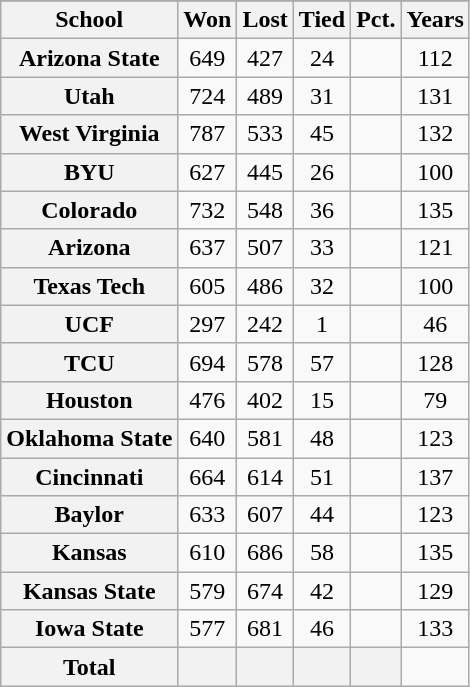<table class="wikitable sortable plainrowheaders" style="text-align:center;">
<tr>
</tr>
<tr>
<th scope="col">School</th>
<th scope="col">Won</th>
<th scope="col">Lost</th>
<th scope="col">Tied</th>
<th scope="col">Pct.</th>
<th scope="col">Years</th>
</tr>
<tr>
<th scope="row">Arizona State</th>
<td>649</td>
<td>427</td>
<td>24</td>
<td></td>
<td>112</td>
</tr>
<tr>
<th scope="row">Utah</th>
<td>724</td>
<td>489</td>
<td>31</td>
<td></td>
<td>131</td>
</tr>
<tr>
<th scope="row">West Virginia</th>
<td>787</td>
<td>533</td>
<td>45</td>
<td></td>
<td>132</td>
</tr>
<tr>
<th scope="row">BYU</th>
<td>627</td>
<td>445</td>
<td>26</td>
<td></td>
<td>100</td>
</tr>
<tr>
<th scope="row">Colorado</th>
<td>732</td>
<td>548</td>
<td>36</td>
<td></td>
<td>135</td>
</tr>
<tr>
<th scope="row">Arizona</th>
<td>637</td>
<td>507</td>
<td>33</td>
<td></td>
<td>121</td>
</tr>
<tr>
<th scope="row">Texas Tech</th>
<td>605</td>
<td>486</td>
<td>32</td>
<td></td>
<td>100</td>
</tr>
<tr>
<th scope="row">UCF</th>
<td>297</td>
<td>242</td>
<td>1</td>
<td></td>
<td>46</td>
</tr>
<tr>
<th scope="row">TCU</th>
<td>694</td>
<td>578</td>
<td>57</td>
<td></td>
<td>128</td>
</tr>
<tr>
<th scope="row">Houston</th>
<td>476</td>
<td>402</td>
<td>15</td>
<td></td>
<td>79</td>
</tr>
<tr>
<th scope="row">Oklahoma State</th>
<td>640</td>
<td>581</td>
<td>48</td>
<td></td>
<td>123</td>
</tr>
<tr>
<th scope="row">Cincinnati</th>
<td>664</td>
<td>614</td>
<td>51</td>
<td></td>
<td>137</td>
</tr>
<tr>
<th scope="row">Baylor</th>
<td>633</td>
<td>607</td>
<td>44</td>
<td></td>
<td>123</td>
</tr>
<tr>
<th scope="row">Kansas</th>
<td>610</td>
<td>686</td>
<td>58</td>
<td></td>
<td>135</td>
</tr>
<tr>
<th scope="row">Kansas State</th>
<td>579</td>
<td>674</td>
<td>42</td>
<td></td>
<td>129</td>
</tr>
<tr>
<th scope="row">Iowa State</th>
<td>577</td>
<td>681</td>
<td>46</td>
<td></td>
<td>133</td>
</tr>
<tr>
<th scope="row" style="font-weight: bold;">Total</th>
<th scope="col"></th>
<th scope="col"></th>
<th scope="col"></th>
<th scope="col"></th>
</tr>
</table>
